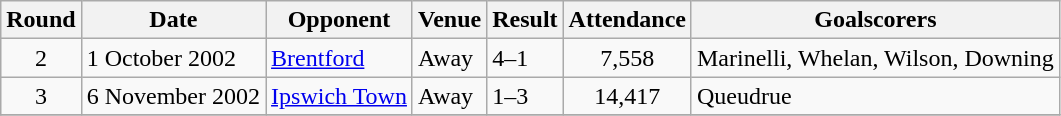<table Class="wikitable">
<tr>
<th>Round</th>
<th>Date</th>
<th>Opponent</th>
<th>Venue</th>
<th>Result</th>
<th>Attendance</th>
<th>Goalscorers</th>
</tr>
<tr>
<td style="text-align:center;">2</td>
<td>1 October 2002</td>
<td><a href='#'>Brentford</a></td>
<td>Away</td>
<td>4–1</td>
<td style="text-align:center;">7,558</td>
<td>Marinelli, Whelan, Wilson, Downing</td>
</tr>
<tr>
<td style="text-align:center;">3</td>
<td>6 November 2002</td>
<td><a href='#'>Ipswich Town</a></td>
<td>Away</td>
<td>1–3</td>
<td style="text-align:center;">14,417</td>
<td>Queudrue</td>
</tr>
<tr>
</tr>
</table>
